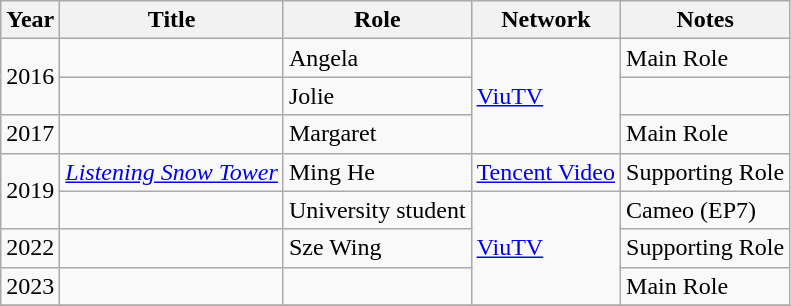<table class="wikitable plainrowheaders">
<tr>
<th>Year</th>
<th>Title</th>
<th>Role</th>
<th>Network</th>
<th>Notes</th>
</tr>
<tr>
<td rowspan="2">2016</td>
<td><em></em></td>
<td>Angela</td>
<td rowspan="3"><a href='#'>ViuTV</a></td>
<td>Main Role</td>
</tr>
<tr>
<td><em></em></td>
<td>Jolie</td>
<td></td>
</tr>
<tr>
<td>2017</td>
<td><em></em></td>
<td>Margaret</td>
<td>Main Role</td>
</tr>
<tr>
<td rowspan="2">2019</td>
<td><em><a href='#'>Listening Snow Tower</a></em></td>
<td>Ming He</td>
<td><a href='#'>Tencent Video</a></td>
<td>Supporting Role</td>
</tr>
<tr>
<td><em></em></td>
<td>University student</td>
<td rowspan="3"><a href='#'>ViuTV</a></td>
<td>Cameo (EP7)</td>
</tr>
<tr>
<td>2022</td>
<td><em></em></td>
<td>Sze Wing</td>
<td>Supporting Role</td>
</tr>
<tr>
<td>2023</td>
<td><em></em></td>
<td></td>
<td>Main Role</td>
</tr>
<tr>
</tr>
</table>
